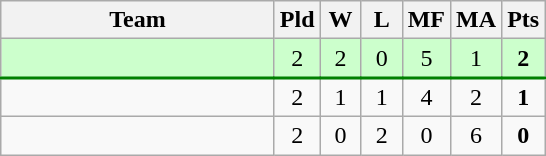<table class=wikitable style="text-align:center">
<tr>
<th width=175>Team</th>
<th width=20>Pld</th>
<th width=20>W</th>
<th width=20>L</th>
<th width=20>MF</th>
<th width=20>MA</th>
<th width=20>Pts</th>
</tr>
<tr bgcolor=ccffcc style="border-bottom:2px solid green;">
<td style="text-align:left"></td>
<td>2</td>
<td>2</td>
<td>0</td>
<td>5</td>
<td>1</td>
<td><strong>2</strong></td>
</tr>
<tr>
<td style="text-align:left"></td>
<td>2</td>
<td>1</td>
<td>1</td>
<td>4</td>
<td>2</td>
<td><strong>1</strong></td>
</tr>
<tr>
<td style="text-align:left"></td>
<td>2</td>
<td>0</td>
<td>2</td>
<td>0</td>
<td>6</td>
<td><strong>0</strong></td>
</tr>
</table>
